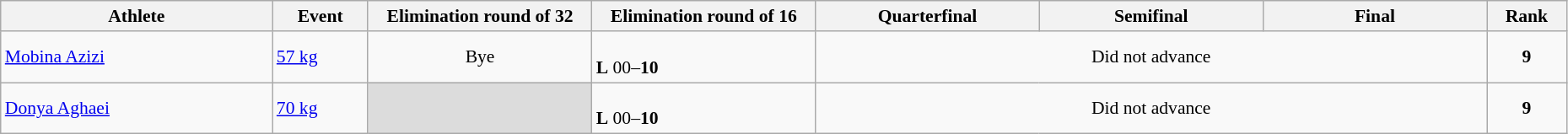<table class="wikitable" width="98%" style="text-align:left; font-size:90%">
<tr>
<th width="17%">Athlete</th>
<th width="6%">Event</th>
<th width="14%">Elimination round of 32</th>
<th width="14%">Elimination round of 16</th>
<th width="14%">Quarterfinal</th>
<th width="14%">Semifinal</th>
<th width="14%">Final</th>
<th width="5%">Rank</th>
</tr>
<tr>
<td><a href='#'>Mobina Azizi</a></td>
<td><a href='#'>57 kg</a></td>
<td align=center>Bye</td>
<td><br><strong>L</strong> 00–<strong>10</strong></td>
<td colspan=3 align=center>Did not advance</td>
<td align=center><strong>9</strong></td>
</tr>
<tr>
<td><a href='#'>Donya Aghaei</a></td>
<td><a href='#'>70 kg</a></td>
<td bgcolor=#DCDCDC></td>
<td><br><strong>L</strong> 00–<strong>10</strong></td>
<td colspan=3 align=center>Did not advance</td>
<td align=center><strong>9</strong></td>
</tr>
</table>
